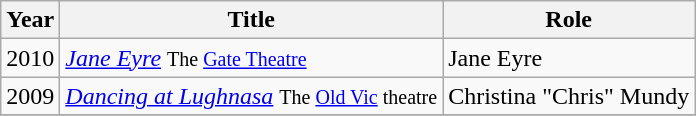<table class="wikitable">
<tr ">
<th>Year</th>
<th>Title</th>
<th>Role</th>
</tr>
<tr>
<td>2010</td>
<td><em><a href='#'>Jane Eyre</a></em> <small>The <a href='#'>Gate Theatre</a></small></td>
<td>Jane Eyre</td>
</tr>
<tr>
<td>2009</td>
<td><em><a href='#'>Dancing at Lughnasa</a></em> <small>The <a href='#'>Old Vic</a> theatre</small></td>
<td>Christina "Chris" Mundy</td>
</tr>
<tr>
</tr>
</table>
